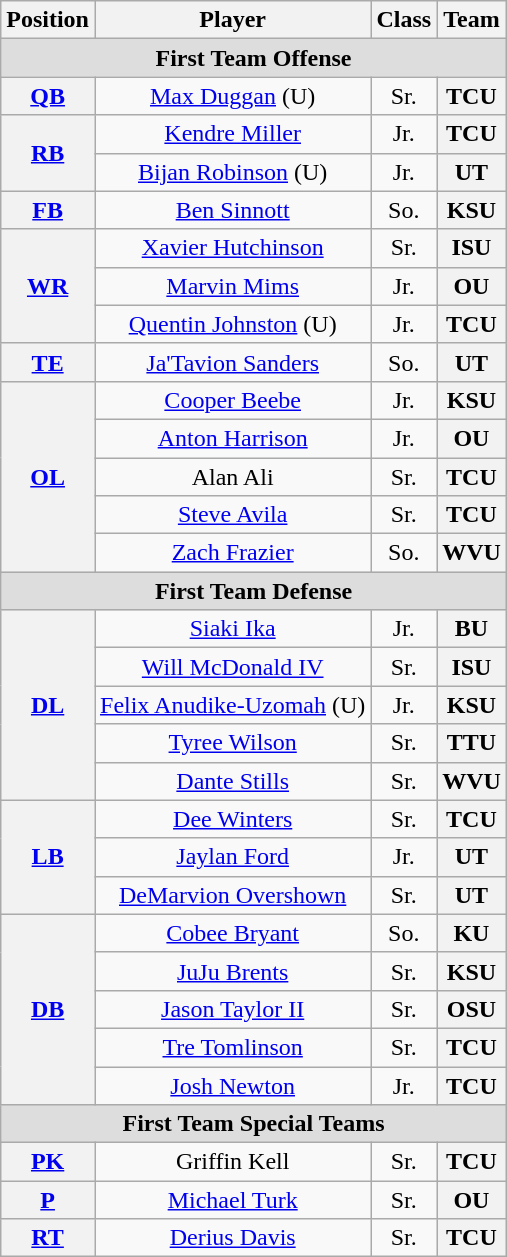<table class="wikitable">
<tr>
<th>Position</th>
<th>Player</th>
<th>Class</th>
<th>Team</th>
</tr>
<tr>
<td colspan="4" style="text-align:center; background:#ddd;"><strong>First Team Offense</strong></td>
</tr>
<tr style="text-align:center;">
<th rowspan="1"><a href='#'>QB</a></th>
<td><a href='#'>Max Duggan</a> (U)</td>
<td>Sr.</td>
<th>TCU</th>
</tr>
<tr style="text-align:center;">
<th rowspan="2"><a href='#'>RB</a></th>
<td><a href='#'>Kendre Miller</a></td>
<td>Jr.</td>
<th>TCU</th>
</tr>
<tr style="text-align:center;">
<td><a href='#'>Bijan Robinson</a> (U)</td>
<td>Jr.</td>
<th>UT</th>
</tr>
<tr style="text-align:center;">
<th rowspan="1"><a href='#'>FB</a></th>
<td><a href='#'>Ben Sinnott</a></td>
<td>So.</td>
<th>KSU</th>
</tr>
<tr style="text-align:center;">
<th rowspan="3"><a href='#'>WR</a></th>
<td><a href='#'>Xavier Hutchinson</a></td>
<td>Sr.</td>
<th>ISU</th>
</tr>
<tr style="text-align:center;">
<td><a href='#'>Marvin Mims</a></td>
<td>Jr.</td>
<th>OU</th>
</tr>
<tr style="text-align:center;">
<td><a href='#'>Quentin Johnston</a> (U)</td>
<td>Jr.</td>
<th>TCU</th>
</tr>
<tr style="text-align:center;">
<th rowspan="1"><a href='#'>TE</a></th>
<td><a href='#'>Ja'Tavion Sanders</a></td>
<td>So.</td>
<th>UT</th>
</tr>
<tr style="text-align:center;">
<th rowspan="5"><a href='#'>OL</a></th>
<td><a href='#'>Cooper Beebe</a></td>
<td>Jr.</td>
<th>KSU</th>
</tr>
<tr style="text-align:center;">
<td><a href='#'>Anton Harrison</a></td>
<td>Jr.</td>
<th>OU</th>
</tr>
<tr style="text-align:center;">
<td>Alan Ali</td>
<td>Sr.</td>
<th>TCU</th>
</tr>
<tr style="text-align:center;">
<td><a href='#'>Steve Avila</a></td>
<td>Sr.</td>
<th>TCU</th>
</tr>
<tr style="text-align:center;">
<td><a href='#'>Zach Frazier</a></td>
<td>So.</td>
<th>WVU</th>
</tr>
<tr style="text-align:center;">
<td colspan="4" style="text-align:center; background:#ddd;"><strong>First Team Defense</strong></td>
</tr>
<tr style="text-align:center;">
<th rowspan="5"><a href='#'>DL</a></th>
<td><a href='#'>Siaki Ika</a></td>
<td>Jr.</td>
<th>BU</th>
</tr>
<tr style="text-align:center;">
<td><a href='#'>Will McDonald IV</a></td>
<td>Sr.</td>
<th>ISU</th>
</tr>
<tr style="text-align:center;">
<td><a href='#'>Felix Anudike-Uzomah</a> (U)</td>
<td>Jr.</td>
<th>KSU</th>
</tr>
<tr style="text-align:center;">
<td><a href='#'>Tyree Wilson</a></td>
<td>Sr.</td>
<th>TTU</th>
</tr>
<tr style="text-align:center;">
<td><a href='#'>Dante Stills</a></td>
<td>Sr.</td>
<th>WVU</th>
</tr>
<tr style="text-align:center;">
<th rowspan="3"><a href='#'>LB</a></th>
<td><a href='#'>Dee Winters</a></td>
<td>Sr.</td>
<th>TCU</th>
</tr>
<tr style="text-align:center;">
<td><a href='#'>Jaylan Ford</a></td>
<td>Jr.</td>
<th>UT</th>
</tr>
<tr style="text-align:center;">
<td><a href='#'>DeMarvion Overshown</a></td>
<td>Sr.</td>
<th>UT</th>
</tr>
<tr style="text-align:center;">
<th rowspan="5"><a href='#'>DB</a></th>
<td><a href='#'>Cobee Bryant</a></td>
<td>So.</td>
<th>KU</th>
</tr>
<tr style="text-align:center;">
<td><a href='#'>JuJu Brents</a></td>
<td>Sr.</td>
<th>KSU</th>
</tr>
<tr style="text-align:center;">
<td><a href='#'>Jason Taylor II</a></td>
<td>Sr.</td>
<th>OSU</th>
</tr>
<tr style="text-align:center;">
<td><a href='#'>Tre Tomlinson</a></td>
<td>Sr.</td>
<th>TCU</th>
</tr>
<tr style="text-align:center;">
<td><a href='#'>Josh Newton</a></td>
<td>Jr.</td>
<th>TCU</th>
</tr>
<tr>
<td colspan="4" style="text-align:center; background:#ddd;"><strong>First Team Special Teams</strong></td>
</tr>
<tr style="text-align:center;">
<th rowspan="1"><a href='#'>PK</a></th>
<td>Griffin Kell</td>
<td>Sr.</td>
<th>TCU</th>
</tr>
<tr style="text-align:center;">
<th rowspan="1"><a href='#'>P</a></th>
<td><a href='#'>Michael Turk</a></td>
<td>Sr.</td>
<th>OU</th>
</tr>
<tr style="text-align:center;">
<th rowspan="1"><a href='#'>RT</a></th>
<td><a href='#'>Derius Davis</a></td>
<td>Sr.</td>
<th>TCU</th>
</tr>
</table>
